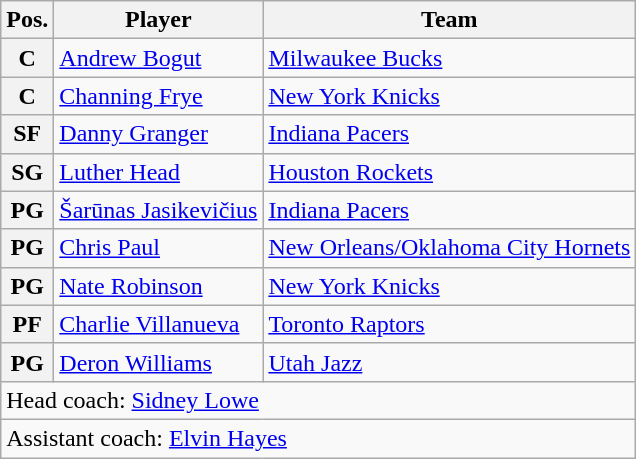<table class="wikitable">
<tr>
<th>Pos.</th>
<th>Player</th>
<th>Team</th>
</tr>
<tr>
<th>C</th>
<td><a href='#'>Andrew Bogut</a></td>
<td><a href='#'>Milwaukee Bucks</a></td>
</tr>
<tr>
<th>C</th>
<td><a href='#'>Channing Frye</a></td>
<td><a href='#'>New York Knicks</a></td>
</tr>
<tr>
<th>SF</th>
<td><a href='#'>Danny Granger</a></td>
<td><a href='#'>Indiana Pacers</a></td>
</tr>
<tr>
<th>SG</th>
<td><a href='#'>Luther Head</a></td>
<td><a href='#'>Houston Rockets</a></td>
</tr>
<tr>
<th>PG</th>
<td><a href='#'>Šarūnas Jasikevičius</a></td>
<td><a href='#'>Indiana Pacers</a></td>
</tr>
<tr>
<th>PG</th>
<td><a href='#'>Chris Paul</a></td>
<td><a href='#'>New Orleans/Oklahoma City Hornets</a></td>
</tr>
<tr>
<th>PG</th>
<td><a href='#'>Nate Robinson</a></td>
<td><a href='#'>New York Knicks</a></td>
</tr>
<tr>
<th>PF</th>
<td><a href='#'>Charlie Villanueva</a></td>
<td><a href='#'>Toronto Raptors</a></td>
</tr>
<tr>
<th>PG</th>
<td><a href='#'>Deron Williams</a></td>
<td><a href='#'>Utah Jazz</a></td>
</tr>
<tr>
<td colspan="3">Head coach: <a href='#'>Sidney Lowe</a></td>
</tr>
<tr>
<td colspan="3">Assistant coach: <a href='#'>Elvin Hayes</a></td>
</tr>
</table>
